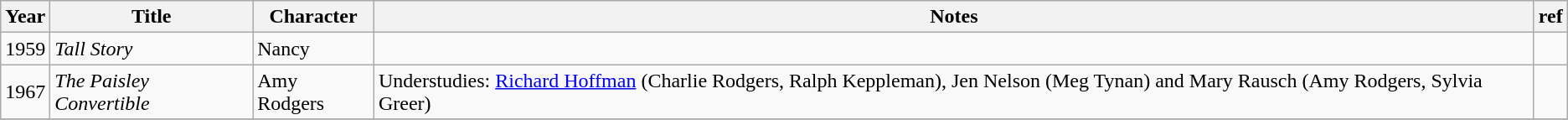<table class="wikitable sortable plainrowheaders">
<tr>
<th>Year</th>
<th>Title</th>
<th>Character</th>
<th>Notes</th>
<th>ref</th>
</tr>
<tr>
<td>1959</td>
<td><em>Tall Story</em></td>
<td>Nancy</td>
<td></td>
<td></td>
</tr>
<tr>
<td>1967</td>
<td><em>The Paisley Convertible</em></td>
<td>Amy Rodgers</td>
<td>Understudies: <a href='#'>Richard Hoffman</a> (Charlie Rodgers, Ralph Keppleman), Jen Nelson (Meg Tynan) and Mary Rausch (Amy Rodgers, Sylvia Greer)</td>
<td></td>
</tr>
<tr>
</tr>
</table>
